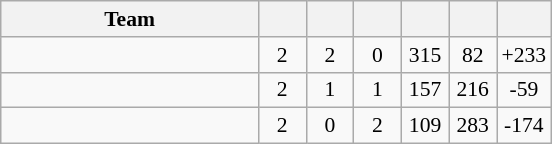<table class="wikitable" style="text-align: center; font-size: 90%;">
<tr>
<th width=165>Team</th>
<th width=25></th>
<th width=25></th>
<th width=25></th>
<th width=25></th>
<th width=25></th>
<th width=25></th>
</tr>
<tr>
<td style="text-align:left;"></td>
<td>2</td>
<td>2</td>
<td>0</td>
<td>315</td>
<td>82</td>
<td>+233</td>
</tr>
<tr>
<td style="text-align:left;"></td>
<td>2</td>
<td>1</td>
<td>1</td>
<td>157</td>
<td>216</td>
<td>-59</td>
</tr>
<tr>
<td style="text-align:left;"></td>
<td>2</td>
<td>0</td>
<td>2</td>
<td>109</td>
<td>283</td>
<td>-174</td>
</tr>
</table>
